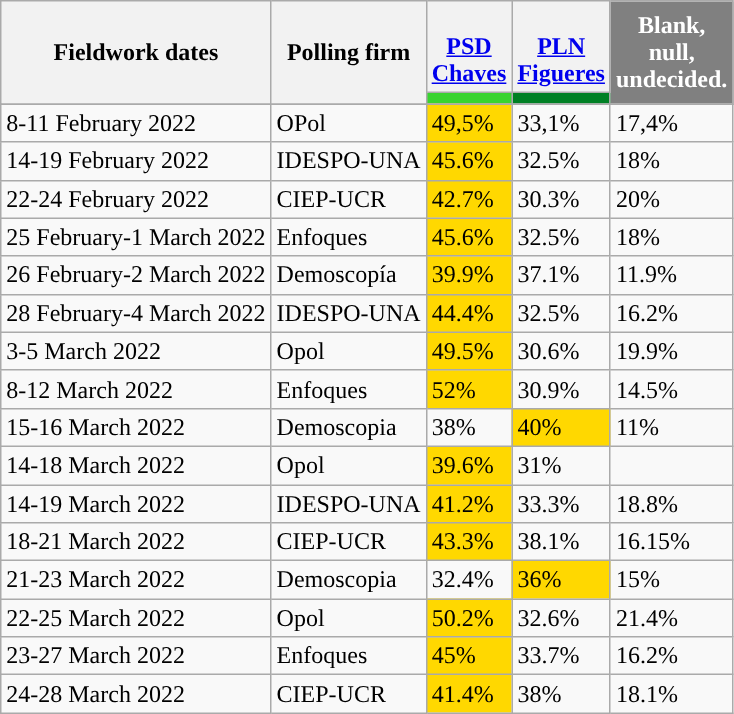<table class="wikitable" style="font-size:100%">
<tr>
<th rowspan=2>Fieldwork dates</th>
<th rowspan=2>Polling firm</th>
<th><br><a href='#'>PSD</a><br><a href='#'>Chaves</a></th>
<th><br><a href='#'>PLN</a><br><a href='#'>Figueres</a></th>
<th rowspan=2 style="background-color:gray;color:#ffffff">Blank,<br> null, <br>undecided.</th>
</tr>
<tr>
<th style="background-color:#39d430"></th>
<th style="background-color:#008024"></th>
</tr>
<tr>
</tr>
<tr>
<td>8-11 February 2022</td>
<td>OPol</td>
<td style="background:#ffd800">49,5%</td>
<td>33,1%</td>
<td>17,4%</td>
</tr>
<tr>
<td>14-19 February 2022</td>
<td>IDESPO-UNA</td>
<td style="background:#ffd800">45.6%</td>
<td>32.5%</td>
<td>18%</td>
</tr>
<tr>
<td>22-24 February 2022</td>
<td>CIEP-UCR</td>
<td style="background:#ffd800">42.7%</td>
<td>30.3%</td>
<td>20%</td>
</tr>
<tr>
<td>25 February-1 March 2022</td>
<td>Enfoques</td>
<td style="background:#ffd800">45.6%</td>
<td>32.5%</td>
<td>18%</td>
</tr>
<tr>
<td>26 February-2 March 2022</td>
<td>Demoscopía</td>
<td style="background:#ffd800">39.9%</td>
<td>37.1%</td>
<td>11.9%</td>
</tr>
<tr>
<td>28 February-4 March 2022</td>
<td>IDESPO-UNA</td>
<td style="background:#ffd800">44.4%</td>
<td>32.5%</td>
<td>16.2%</td>
</tr>
<tr>
<td>3-5 March 2022</td>
<td>Opol</td>
<td style="background:#ffd800">49.5%</td>
<td>30.6%</td>
<td>19.9%</td>
</tr>
<tr>
<td>8-12 March 2022</td>
<td>Enfoques</td>
<td style="background:#ffd800">52%</td>
<td>30.9%</td>
<td>14.5%</td>
</tr>
<tr>
<td>15-16 March 2022</td>
<td>Demoscopia</td>
<td>38%</td>
<td style="background:#ffd800">40%</td>
<td>11%</td>
</tr>
<tr>
<td>14-18 March 2022</td>
<td>Opol</td>
<td style="background:#ffd800">39.6%</td>
<td>31%</td>
<td></td>
</tr>
<tr>
<td>14-19 March 2022</td>
<td>IDESPO-UNA</td>
<td style="background:#ffd800">41.2%</td>
<td>33.3%</td>
<td>18.8%</td>
</tr>
<tr>
<td>18-21 March 2022</td>
<td>CIEP-UCR</td>
<td style="background:#ffd800">43.3%</td>
<td>38.1%</td>
<td>16.15%</td>
</tr>
<tr>
<td>21-23 March 2022</td>
<td>Demoscopia</td>
<td>32.4%</td>
<td style="background:#ffd800">36%</td>
<td>15%</td>
</tr>
<tr>
<td>22-25 March 2022</td>
<td>Opol</td>
<td style="background:#ffd800">50.2%</td>
<td>32.6%</td>
<td>21.4%</td>
</tr>
<tr>
<td>23-27 March 2022</td>
<td>Enfoques</td>
<td style="background:#ffd800">45%</td>
<td>33.7%</td>
<td>16.2%</td>
</tr>
<tr>
<td>24-28 March 2022</td>
<td>CIEP-UCR</td>
<td style="background:#ffd800">41.4%</td>
<td>38%</td>
<td>18.1%</td>
</tr>
</table>
